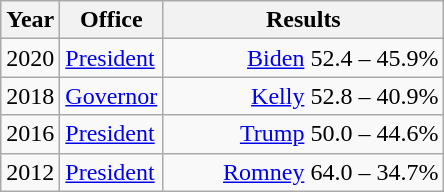<table class=wikitable>
<tr>
<th width="30">Year</th>
<th width="60">Office</th>
<th width="180">Results</th>
</tr>
<tr>
<td>2020</td>
<td><a href='#'>President</a></td>
<td align="right" ><a href='#'>Biden</a> 52.4 – 45.9%</td>
</tr>
<tr>
<td>2018</td>
<td><a href='#'>Governor</a></td>
<td align="right" ><a href='#'>Kelly</a> 52.8 – 40.9%</td>
</tr>
<tr>
<td>2016</td>
<td><a href='#'>President</a></td>
<td align="right" ><a href='#'>Trump</a> 50.0 – 44.6%</td>
</tr>
<tr>
<td>2012</td>
<td><a href='#'>President</a></td>
<td align="right" ><a href='#'>Romney</a> 64.0 – 34.7%</td>
</tr>
</table>
